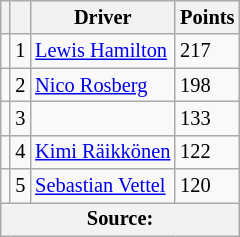<table class="wikitable" style="font-size: 85%;">
<tr>
<th></th>
<th></th>
<th>Driver</th>
<th>Points</th>
</tr>
<tr>
<td align="left"></td>
<td align="center">1</td>
<td> <a href='#'>Lewis Hamilton</a></td>
<td align="left">217</td>
</tr>
<tr>
<td align="left"></td>
<td align="center">2</td>
<td> <a href='#'>Nico Rosberg</a></td>
<td align="left">198</td>
</tr>
<tr>
<td align="left"></td>
<td align="center">3</td>
<td></td>
<td align="left">133</td>
</tr>
<tr>
<td align="left"></td>
<td align="center">4</td>
<td> <a href='#'>Kimi Räikkönen</a></td>
<td align="left">122</td>
</tr>
<tr>
<td align="left"></td>
<td align="center">5</td>
<td> <a href='#'>Sebastian Vettel</a></td>
<td align="left">120</td>
</tr>
<tr>
<th colspan=4>Source:</th>
</tr>
</table>
